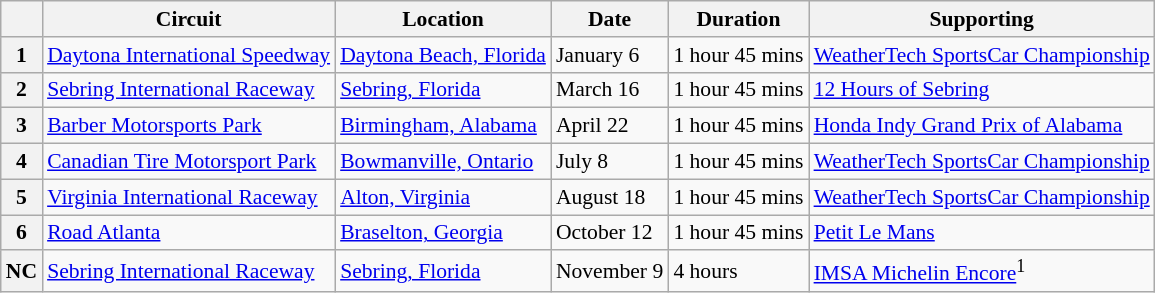<table class="wikitable" style="font-size: 90%;">
<tr>
<th></th>
<th>Circuit</th>
<th>Location</th>
<th>Date</th>
<th>Duration</th>
<th>Supporting</th>
</tr>
<tr>
<th>1</th>
<td><a href='#'>Daytona International Speedway</a></td>
<td><a href='#'>Daytona Beach, Florida</a></td>
<td>January 6</td>
<td>1 hour 45 mins</td>
<td><a href='#'>WeatherTech SportsCar Championship</a></td>
</tr>
<tr>
<th>2</th>
<td><a href='#'>Sebring International Raceway</a></td>
<td><a href='#'>Sebring, Florida</a></td>
<td>March 16</td>
<td>1 hour 45 mins</td>
<td><a href='#'>12 Hours of Sebring</a></td>
</tr>
<tr>
<th>3</th>
<td><a href='#'>Barber Motorsports Park</a></td>
<td><a href='#'>Birmingham, Alabama</a></td>
<td>April 22</td>
<td>1 hour 45 mins</td>
<td><a href='#'>Honda Indy Grand Prix of Alabama</a></td>
</tr>
<tr>
<th>4</th>
<td><a href='#'>Canadian Tire Motorsport Park</a></td>
<td><a href='#'>Bowmanville, Ontario</a></td>
<td>July 8</td>
<td>1 hour 45 mins</td>
<td><a href='#'>WeatherTech SportsCar Championship</a></td>
</tr>
<tr>
<th>5</th>
<td><a href='#'>Virginia International Raceway</a></td>
<td><a href='#'>Alton, Virginia</a></td>
<td>August 18</td>
<td>1 hour 45 mins</td>
<td><a href='#'>WeatherTech SportsCar Championship</a></td>
</tr>
<tr>
<th>6</th>
<td><a href='#'>Road Atlanta</a></td>
<td><a href='#'>Braselton, Georgia</a></td>
<td>October 12</td>
<td>1 hour 45 mins</td>
<td><a href='#'>Petit Le Mans</a></td>
</tr>
<tr>
<th>NC</th>
<td><a href='#'>Sebring International Raceway</a></td>
<td><a href='#'>Sebring, Florida</a></td>
<td>November 9</td>
<td>4 hours</td>
<td><a href='#'>IMSA Michelin Encore</a><sup>1</sup></td>
</tr>
</table>
